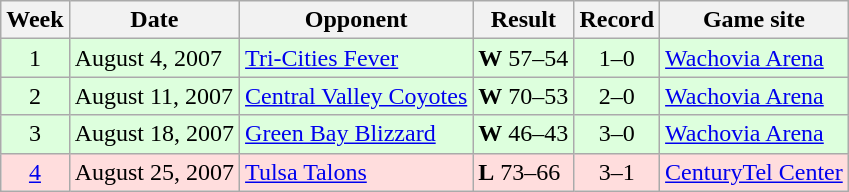<table class="wikitable" align="left">
<tr>
<th>Week</th>
<th>Date</th>
<th>Opponent</th>
<th>Result</th>
<th>Record</th>
<th>Game site</th>
</tr>
<tr style="background:#ddffdd;">
<td align="center">1</td>
<td>August 4, 2007</td>
<td><a href='#'>Tri-Cities Fever</a></td>
<td><strong>W</strong> 57–54</td>
<td align="center">1–0</td>
<td><a href='#'>Wachovia Arena</a></td>
</tr>
<tr style="background:#ddffdd;">
<td align="center">2</td>
<td>August 11, 2007</td>
<td><a href='#'>Central Valley Coyotes</a></td>
<td><strong>W</strong> 70–53</td>
<td align="center">2–0</td>
<td><a href='#'>Wachovia Arena</a></td>
</tr>
<tr style="background:#ddffdd;">
<td align="center">3</td>
<td>August 18, 2007</td>
<td><a href='#'>Green Bay Blizzard</a></td>
<td><strong>W</strong> 46–43</td>
<td align="center">3–0</td>
<td><a href='#'>Wachovia Arena</a></td>
</tr>
<tr style="background:#ffdddd;">
<td align="center"><a href='#'>4</a></td>
<td>August 25, 2007</td>
<td><a href='#'>Tulsa Talons</a></td>
<td><strong>L</strong> 73–66</td>
<td align="center">3–1</td>
<td><a href='#'>CenturyTel Center</a></td>
</tr>
</table>
